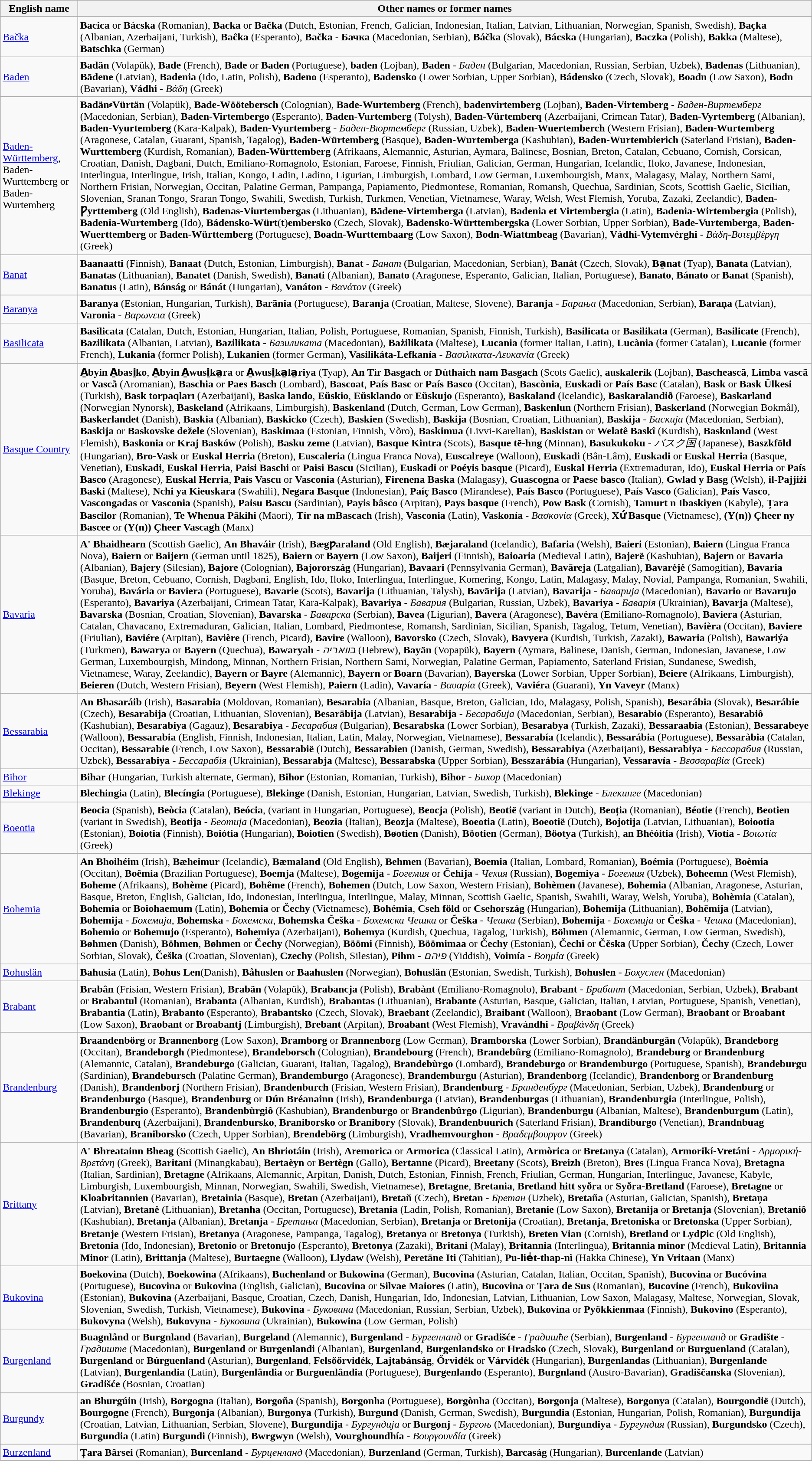<table class="wikitable">
<tr>
<th>English name</th>
<th>Other names or former names</th>
</tr>
<tr>
<td><a href='#'>Bačka</a></td>
<td><strong>Bacica</strong> or <strong>Bácska</strong> (Romanian), <strong>Backa</strong> or <strong>Bačka</strong> (Dutch, Estonian, French, Galician, Indonesian, Italian, Latvian, Lithuanian, Norwegian, Spanish, Swedish), <strong>Baçka</strong> (Albanian, Azerbaijani, Turkish), <strong>Baĉka</strong> (Esperanto), <strong>Bačka</strong> - <strong>Бачка</strong> (Macedonian, Serbian), <strong>Báčka</strong> (Slovak), <strong>Bácska</strong> (Hungarian), <strong>Baczka</strong> (Polish), <strong>Bakka</strong> (Maltese), <strong>Batschka</strong> (German)</td>
</tr>
<tr>
<td><a href='#'>Baden</a></td>
<td><strong>Badän</strong> (Volapük), <strong>Bade</strong> (French), <strong>Bade</strong> or <strong>Baden</strong> (Portuguese), <strong>baden</strong> (Lojban), <strong>Baden</strong> - <em>Баден</em> (Bulgarian, Macedonian, Russian, Serbian, Uzbek), <strong>Badenas</strong> (Lithuanian), <strong>Bādene</strong> (Latvian), <strong>Badenia</strong> (Ido, Latin, Polish), <strong>Badeno</strong> (Esperanto), <strong>Badensko</strong> (Lower Sorbian, Upper Sorbian), <strong>Bádensko</strong> (Czech, Slovak), <strong>Boadn</strong> (Low Saxon), <strong>Bodn</strong> (Bavarian), <strong>Vádhi</strong> - <em>Βάδη</em> (Greek)</td>
</tr>
<tr>
<td><a href='#'>Baden-Württemberg</a>, Baden-Wurttemberg or Baden-Wurtemberg</td>
<td><strong>Badän⸗Vürtän</strong> (Volapük), <strong>Bade-Wöötebersch</strong> (Colognian), <strong>Bade-Wurtemberg</strong> (French), <strong>badenvirtemberg</strong> (Lojban), <strong>Baden-Virtemberg</strong> - <em>Баден-Виртемберг</em> (Macedonian, Serbian), <strong>Baden-Virtembergo</strong> (Esperanto), <strong>Baden-Vurtemberg</strong> (Tolysh), <strong>Baden-Vürtemberq</strong> (Azerbaijani, Crimean Tatar), <strong>Baden-Vyrtemberg</strong> (Albanian), <strong>Baden-Vyurtemberg</strong> (Kara-Kalpak), <strong>Baden-Vyurtemberg</strong> - <em>Баден-Вюртемберг</em> (Russian, Uzbek), <strong>Baden-Wuertemberch</strong> (Western Frisian), <strong>Baden-Wurtemberg</strong> (Aragonese, Catalan, Guarani, Spanish, Tagalog), <strong>Baden-Würtemberg</strong> (Basque), <strong>Baden-Wurtemberga</strong> (Kashubian), <strong>Baden-Wurtembierich</strong> (Saterland Frisian), <strong>Baden-Wurttemberg</strong> (Kurdish, Romanian), <strong>Baden-Württemberg</strong> (Afrikaans, Alemannic, Asturian, Aymara, Balinese, Bosnian, Breton, Catalan, Cebuano, Cornish, Corsican, Croatian, Danish, Dagbani, Dutch, Emiliano-Romagnolo, Estonian, Faroese, Finnish, Friulian, Galician, German, Hungarian, Icelandic, Iloko, Javanese, Indonesian, Interlingua, Interlingue, Irish, Italian, Kongo, Ladin, Ladino, Ligurian, Limburgish, Lombard, Low German, Luxembourgish, Manx, Malagasy, Malay, Northern Sami, Northern Frisian, Norwegian, Occitan, Palatine German, Pampanga, Papiamento, Piedmontese, Romanian, Romansh, Quechua, Sardinian, Scots, Scottish Gaelic, Sicilian, Slovenian, Sranan Tongo, Sraran Tongo, Swahili, Swedish, Turkish, Turkmen, Venetian, Vietnamese, Waray, Welsh, West Flemish, Yoruba, Zazaki, Zeelandic), <strong>Baden-Ƿyrttemberg</strong> (Old English), <strong>Badenas-Viurtembergas</strong> (Lithuanian), <strong>Bādene-Virtemberga</strong> (Latvian), <strong>Badenia et Virtembergia</strong> (Latin), <strong>Badenia-Wirtembergia</strong> (Polish), <strong>Badenia-Wurtemberg</strong> (Ido), <strong>Bádensko-Würt</strong>(<strong>t</strong>)<strong>embersko</strong> (Czech, Slovak), <strong>Badensko-Württembergska</strong> (Lower Sorbian, Upper Sorbian), <strong>Bade-Vurtemberga</strong>, <strong>Baden-Wuerttemberg</strong> or <strong>Baden-Württemberg</strong> (Portuguese), <strong>Boadn-Wurttembaarg</strong> (Low Saxon), <strong>Bodn-Wiattmbeag</strong> (Bavarian), <strong>Vádhi-Vytemvérghi</strong> - <em>Βάδη-Βυτεμβέργη</em> (Greek)</td>
</tr>
<tr>
<td><a href='#'>Banat</a></td>
<td><strong>Baanaatti</strong> (Finnish), <strong>Banaat</strong> (Dutch, Estonian, Limburgish), <strong>Banat</strong> - <em>Банат</em> (Bulgarian, Macedonian, Serbian), <strong>Banát</strong> (Czech, Slovak), <strong>Ba̱nat</strong> (Tyap), <strong>Banata</strong> (Latvian), <strong>Banatas</strong> (Lithuanian), <strong>Banatet</strong> (Danish, Swedish), <strong>Banati</strong> (Albanian), <strong>Banato</strong> (Aragonese, Esperanto, Galician, Italian, Portuguese), <strong>Banato</strong>, <strong>Bánato</strong> or <strong>Banat</strong> (Spanish), <strong>Banatus</strong> (Latin), <strong>Bánság</strong> or <strong>Bánát</strong> (Hungarian), <strong>Vanáton</strong> - <em>Βανάτον</em> (Greek)</td>
</tr>
<tr>
<td><a href='#'>Baranya</a></td>
<td><strong>Baranya</strong> (Estonian, Hungarian, Turkish), <strong>Barãnia</strong> (Portuguese), <strong>Baranja</strong> (Croatian, Maltese, Slovene), <strong>Baranja</strong> - <em>Барања</em> (Macedonian, Serbian), <strong>Baraņa</strong> (Latvian), <strong>Varonia</strong> - <em>Βαρωνεια</em> (Greek)</td>
</tr>
<tr>
<td><a href='#'>Basilicata</a></td>
<td><strong>Basilicata</strong> (Catalan, Dutch, Estonian, Hungarian, Italian, Polish, Portuguese, Romanian, Spanish, Finnish, Turkish), <strong>Basilicata</strong> or <strong>Basilikata</strong> (German), <strong>Basilicate</strong> (French), <strong>Bazilikata</strong> (Albanian, Latvian), <strong>Bazilikata</strong> - <em>Базиликата</em> (Macedonian), <strong>Bażilikata</strong> (Maltese), <strong>Lucania</strong> (former Italian, Latin), <strong>Lucània</strong> (former Catalan), <strong>Lucanie</strong> (former French), <strong>Lukania</strong> (former Polish), <strong>Lukanien</strong> (former German), <strong>Vasilikáta-Lefkanía</strong> - <em>Βασιλικατα-Λευκανία</em> (Greek)</td>
</tr>
<tr>
<td><a href='#'>Basque Country</a></td>
<td><strong>A̱byin A̱basi̱ko</strong>, <strong>A̱byin A̱wusi̱ka̱ra</strong> or <strong>A̱wusi̱ka̱la̱riya</strong> (Tyap), <strong>An Tìr Basgach</strong> or <strong>Dùthaich nam Basgach</strong> (Scots Gaelic), <strong>auskalerik</strong> (Lojban), <strong>Bascheascã</strong>, <strong>Limba vascã</strong> or <strong>Vascã</strong> (Aromanian), <strong>Baschia</strong> or <strong>Paes Basch</strong> (Lombard), <strong>Bascoat</strong>, <strong>País Basc</strong> or <strong>País Basco</strong> (Occitan), <strong>Bascònia</strong>, <strong>Euskadi</strong> or <strong>País Basc</strong> (Catalan), <strong>Bask</strong> or <strong>Bask Ülkesi</strong> (Turkish), <strong>Bask torpaqları</strong> (Azerbaijani), <strong>Baska lando</strong>, <strong>Eŭskio</strong>, <strong>Eŭsklando</strong> or <strong>Eŭskujo</strong> (Esperanto), <strong>Baskaland</strong> (Icelandic), <strong>Baskaralandið</strong> (Faroese), <strong>Baskarland</strong> (Norwegian Nynorsk), <strong>Baskeland</strong> (Afrikaans, Limburgish), <strong>Baskenland</strong> (Dutch, German, Low German), <strong>Baskenlun</strong> (Northern Frisian), <strong>Baskerland</strong> (Norwegian Bokmål), <strong>Baskerlandet</strong> (Danish), <strong>Baskia</strong> (Albanian), <strong>Baskicko</strong> (Czech), <strong>Baskien</strong> (Swedish), <strong>Baskija</strong> (Bosnian, Croatian, Lithuanian), <strong>Baskija</strong> - <em>Баскија</em> (Macedonian, Serbian), <strong>Baskija</strong> or <strong>Baskovske dežele</strong> (Slovenian), <strong>Baskimaa</strong> (Estonian, Finnish, Võro), <strong>Baskimua</strong> (Livvi-Karelian), <strong>Baskistan</strong> or <strong>Welatê Baskî</strong> (Kurdish), <strong>Basknland</strong> (West Flemish), <strong>Baskonia</strong> or <strong>Kraj Basków</strong> (Polish), <strong>Basku zeme</strong> (Latvian), <strong>Basque Kintra</strong> (Scots), <strong>Basque tē-hng</strong> (Minnan), <strong>Basukukoku</strong> - <em>バスク国</em> (Japanese), <strong>Baszkföld</strong> (Hungarian), <strong>Bro-Vask</strong> or <strong>Euskal Herria</strong> (Breton), <strong>Euscaleria</strong> (Lingua Franca Nova), <strong>Euscalreye</strong> (Walloon), <strong>Euskadi</strong> (Bân-Lâm), <strong>Euskadi</strong> or <strong>Euskal Herria</strong> (Basque, Venetian), <strong>Euskadi</strong>, <strong>Euskal Herria</strong>, <strong>Paisi Baschi</strong> or <strong>Paisi Bascu</strong> (Sicilian), <strong>Euskadi</strong> or <strong>Poéyis basque</strong> (Picard), <strong>Euskal Herria</strong> (Extremaduran, Ido), <strong>Euskal Herria</strong> or <strong>País Basco</strong> (Aragonese), <strong>Euskal Herria</strong>, <strong>País Vascu</strong> or <strong>Vasconia</strong> (Asturian), <strong>Firenena Baska</strong> (Malagasy), <strong>Guascogna</strong> or <strong>Paese basco</strong> (Italian), <strong>Gwlad y Basg</strong> (Welsh), <strong>il-Pajjiżi Baski</strong> (Maltese), <strong>Nchi ya Kieuskara</strong> (Swahili), <strong>Negara Basque</strong> (Indonesian), <strong>Paíç Basco</strong> (Mirandese), <strong>País Basco</strong> (Portuguese), <strong>País Vasco</strong> (Galician), <strong>País Vasco</strong>, <strong>Vascongadas</strong> or <strong>Vasconia</strong> (Spanish), <strong>Paisu Bascu</strong> (Sardinian), <strong>Payis bâsco</strong> (Arpitan), <strong>Pays basque</strong> (French), <strong>Pow Bask</strong> (Cornish), <strong>Tamurt n Ibaskiyen</strong> (Kabyle), <strong>Țara Bascilor</strong> (Romanian), <strong>Te Whenua Pākihi</strong> (Māori), <strong>Tír na mBascach</strong> (Irish), <strong>Vasconia</strong> (Latin), <strong>Vaskonía</strong> - <em>Βασκονία</em> (Greek), <strong>Xứ Basque</strong> (Vietnamese), <strong>(Y(n)) Çheer ny Bascee</strong> or <strong>(Y(n)) Çheer Vascagh</strong> (Manx)</td>
</tr>
<tr>
<td><a href='#'>Bavaria</a></td>
<td><strong>A' Bhaidhearn</strong> (Scottish Gaelic), <strong>An Bhaváir</strong> (Irish), <strong>Bægƿaraland</strong> (Old English), <strong>Bæjaraland</strong> (Icelandic), <strong>Bafaria</strong> (Welsh), <strong>Baieri</strong> (Estonian), <strong>Baiern</strong> (Lingua Franca Nova), <strong>Baiern</strong> or <strong>Baijern</strong> (German until 1825), <strong>Baiern</strong> or <strong>Bayern</strong> (Low Saxon), <strong>Baijeri</strong> (Finnish), <strong>Baioaria</strong> (Medieval Latin), <strong>Bajerë</strong> (Kashubian), <strong>Bajern</strong> or <strong>Bavaria</strong> (Albanian), <strong>Bajery</strong> (Silesian), <strong>Bajore</strong> (Colognian), <strong>Bajorország</strong> (Hungarian), <strong>Bavaari</strong> (Pennsylvania German), <strong>Bavāreja</strong> (Latgalian), <strong>Bavarėjė</strong> (Samogitian), <strong>Bavaria</strong> (Basque, Breton, Cebuano, Cornish, Dagbani, English, Ido, Iloko, Interlingua, Interlingue, Komering, Kongo, Latin, Malagasy, Malay, Novial, Pampanga, Romanian, Swahili, Yoruba), <strong>Bavária</strong> or <strong>Baviera</strong> (Portuguese), <strong>Bavarie</strong> (Scots), <strong>Bavarija</strong> (Lithuanian, Talysh), <strong>Bavārija</strong> (Latvian), <strong>Bavarija</strong> - <em>Баварија</em> (Macedonian), <strong>Bavario</strong> or <strong>Bavarujo</strong> (Esperanto), <strong>Bavariya</strong> (Azerbaijani, Crimean Tatar, Kara-Kalpak), <strong>Bavariya</strong> - <em>Бавария</em> (Bulgarian, Russian, Uzbek), <strong>Bavariya</strong> - <em>Баварія</em> (Ukrainian), <strong>Bavarja</strong> (Maltese), <strong>Bavarska</strong> (Bosnian, Croatian, Slovenian), <strong>Bavarska</strong> - <em>Баварска</em> (Serbian), <strong>Bavea</strong> (Ligurian), <strong>Bavera</strong> (Aragonese), <strong>Bavéra</strong> (Emiliano-Romagnolo), <strong>Baviera</strong> (Asturian, Catalan, Chavacano, Extremaduran, Galician, Italian, Lombard, Piedmontese, Romansh, Sardinian, Sicilian, Spanish, Tagalog, Tetum, Venetian), <strong>Bavièra</strong> (Occitan), <strong>Baviere</strong> (Friulian), <strong>Baviére</strong> (Arpitan), <strong>Bavière</strong> (French, Picard), <strong>Bavire</strong> (Walloon), <strong>Bavorsko</strong> (Czech, Slovak), <strong>Bavyera</strong> (Kurdish, Turkish, Zazaki), <strong>Bawaria</strong> (Polish), <strong>Bawariýa</strong> (Turkmen), <strong>Bawarya</strong> or <strong>Bayern</strong> (Quechua), <strong>Bawaryah</strong> - <em>בוואריה</em> (Hebrew), <strong>Bayän</strong> (Vopapük), <strong>Bayern</strong> (Aymara, Balinese, Danish, German, Indonesian, Javanese, Low German, Luxembourgish, Mindong, Minnan, Northern Frisian, Northern Sami, Norwegian, Palatine German, Papiamento, Saterland Frisian, Sundanese, Swedish, Vietnamese, Waray, Zeelandic), <strong>Bayern</strong> or <strong>Bayre</strong> (Alemannic), <strong>Bayern</strong> or <strong>Boarn</strong> (Bavarian), <strong>Bayerska</strong> (Lower Sorbian, Upper Sorbian), <strong>Beiere</strong> (Afrikaans, Limburgish), <strong>Beieren</strong> (Dutch, Western Frisian), <strong>Beyern</strong> (West Flemish), <strong>Paiern</strong> (Ladin), <strong>Vavaría</strong> - <em>Βαυαρία</em> (Greek), <strong>Vaviéra</strong> (Guarani), <strong>Yn Vaveyr</strong> (Manx)</td>
</tr>
<tr>
<td><a href='#'>Bessarabia</a></td>
<td><strong>An Bhasaráib</strong> (Irish), <strong>Basarabia</strong> (Moldovan, Romanian), <strong>Besarabia</strong> (Albanian, Basque, Breton, Galician, Ido, Malagasy, Polish, Spanish), <strong>Besarábia</strong> (Slovak), <strong>Besarábie</strong> (Czech), <strong>Besarabija</strong> (Croatian, Lithuanian, Slovenian), <strong>Besarābija</strong> (Latvian), <strong>Besarabija</strong> - <em>Бесарабија</em> (Macedonian, Serbian), <strong>Besarabio</strong> (Esperanto), <strong>Besarabiô</strong> (Kashubian), <strong>Besarabiya</strong> (Gagauz), <strong>Besarabiya</strong> - <em>Бесарабия</em> (Bulgarian), <strong>Besarabska</strong> (Lower Sorbian), <strong>Besarabya</strong> (Turkish, Zazaki), <strong>Bessaraabia</strong> (Estonian), <strong>Bessarabeye</strong> (Walloon), <strong>Bessarabia</strong> (English, Finnish, Indonesian, Italian, Latin, Malay, Norwegian, Vietnamese), <strong>Bessarabía</strong> (Icelandic), <strong>Bessarábia</strong> (Portuguese), <strong>Bessaràbia</strong> (Catalan, Occitan), <strong>Bessarabie</strong> (French, Low Saxon), <strong>Bessarabië</strong> (Dutch), <strong>Bessarabien</strong> (Danish, German, Swedish), <strong>Bessarabiya</strong> (Azerbaijani), <strong>Bessarabiya</strong> - <em>Бессарабия</em> (Russian, Uzbek), <strong>Bessarabiya</strong> - <em>Бессарабія</em> (Ukrainian), <strong>Bessarabja</strong> (Maltese), <strong>Bessarabska</strong> (Upper Sorbian), <strong>Besszarábia</strong> (Hungarian), <strong>Vessaravía</strong> - <em>Βεσσαραβία</em> (Greek)</td>
</tr>
<tr>
<td><a href='#'>Bihor</a></td>
<td><strong>Bihar</strong> (Hungarian, Turkish alternate, German), <strong>Bihor</strong> (Estonian, Romanian, Turkish), <strong>Bihor</strong> - <em>Бихор</em> (Macedonian)</td>
</tr>
<tr>
<td><a href='#'>Blekinge</a></td>
<td><strong>Blechingia</strong> (Latin), <strong>Blecíngia</strong> (Portuguese), <strong>Blekinge</strong> (Danish, Estonian, Hungarian, Latvian, Swedish, Turkish), <strong>Blekinge</strong> - <em>Блекинге</em> (Macedonian)</td>
</tr>
<tr>
<td><a href='#'>Boeotia</a></td>
<td><strong>Beocia</strong> (Spanish), <strong>Beòcia</strong> (Catalan), <strong>Beócia</strong>, (variant in Hungarian, Portuguese), <strong>Beocja</strong> (Polish), <strong>Beotië</strong> (variant in Dutch), <strong>Beoția</strong> (Romanian), <strong>Béotie</strong> (French), <strong>Beotien</strong> (variant in Swedish), <strong>Beotija</strong> - <em>Беотија</em> (Macedonian), <strong>Beozia</strong> (Italian), <strong>Beozja</strong> (Maltese), <strong>Boeotia</strong> (Latin), <strong>Boeotië</strong> (Dutch), <strong>Bojotija</strong> (Latvian, Lithuanian), <strong>Boiootia</strong> (Estonian), <strong>Boiotia</strong> (Finnish), <strong>Boiótia</strong> (Hungarian), <strong>Boiotien</strong> (Swedish), <strong>Bøotien</strong> (Danish), <strong>Böotien</strong> (German), <strong>Böotya</strong> (Turkish), <strong>an Bhéóitia</strong> (Irish), <strong>Viotía</strong> - <em>Βοιωτία</em> (Greek)</td>
</tr>
<tr>
<td><a href='#'>Bohemia</a></td>
<td><strong>An Bhoihéim</strong> (Irish), <strong>Bæheimur</strong> (Icelandic), <strong>Bæmaland</strong> (Old English), <strong>Behmen</strong> (Bavarian), <strong>Boemia</strong> (Italian, Lombard, Romanian), <strong>Boémia</strong> (Portuguese), <strong>Boèmia</strong> (Occitan), <strong>Boêmia</strong> (Brazilian Portuguese), <strong>Boemja</strong> (Maltese), <strong>Bogemija</strong> - <em>Богемия</em> or <strong>Čehija</strong> - <em>Чехия</em> (Russian), <strong>Bogemiya</strong> - <em>Богемия</em> (Uzbek), <strong>Boheemn</strong> (West Flemish), <strong>Boheme</strong> (Afrikaans), <strong>Bohème</strong> (Picard), <strong>Bohême</strong> (French), <strong>Bohemen</strong> (Dutch, Low Saxon, Western Frisian), <strong>Bohèmen</strong> (Javanese), <strong>Bohemia</strong> (Albanian, Aragonese, Asturian, Basque, Breton, English, Galician, Ido, Indonesian, Interlingua, Interlingue, Malay, Minnan, Scottish Gaelic, Spanish, Swahili, Waray, Welsh, Yoruba), <strong>Bohèmia</strong> (Catalan), <strong>Bohemia</strong> or <strong>Boiohaemum</strong> (Latin), <strong>Bohemia</strong> or <strong>Čechy</strong> (Vietnamese), <strong>Bohémia</strong>, <strong>Cseh föld</strong> or <strong>Csehország</strong> (Hungarian), <strong>Bohemija</strong> (Lithuanian), <strong>Bohēmija</strong> (Latvian), <strong>Bohemija</strong> - <em>Бохемија</em>, <strong>Bohemska</strong> - <em>Бохемска</em>, <strong>Bohemska Češka</strong> - <em>Бохемска Чешка</em> or <strong>Češka</strong> - <em>Чешка</em> (Serbian), <strong>Bohemija</strong> - <em>Бохемија</em> or <strong>Češka</strong> - <em>Чешка</em> (Macedonian), <strong>Bohemio</strong> or <strong>Bohemujo</strong> (Esperanto), <strong>Bohemiya</strong> (Azerbaijani), <strong>Bohemya</strong> (Kurdish, Quechua, Tagalog, Turkish), <strong>Böhmen</strong> (Alemannic, German, Low German, Swedish), <strong>Bøhmen</strong> (Danish), <strong>Böhmen</strong>, <strong>Bøhmen</strong> or <strong>Čechy</strong> (Norwegian), <strong>Böömi</strong> (Finnish), <strong>Böömimaa</strong> or <strong>Čechy</strong> (Estonian), <strong>Čechi</strong> or <strong>Čěska</strong> (Upper Sorbian), <strong>Čechy</strong> (Czech, Lower Sorbian, Slovak), <strong>Češka</strong> (Croatian, Slovenian), <strong>Czechy</strong> (Polish, Silesian), <strong>Pihm</strong> - <em>פיהם</em> (Yiddish), <strong>Voimía</strong> - <em>Βοημία</em> (Greek)</td>
</tr>
<tr>
<td><a href='#'>Bohuslän</a></td>
<td><strong>Bahusia</strong> (Latin), <strong>Bohus Len</strong>(Danish), <strong>Båhuslen</strong> or <strong>Baahuslen</strong> (Norwegian), <strong>Bohuslän</strong> (Estonian, Swedish, Turkish), <strong>Bohuslen</strong> - <em>Бохуслен</em> (Macedonian)</td>
</tr>
<tr>
<td><a href='#'>Brabant</a></td>
<td><strong>Brabân</strong> (Frisian, Western Frisian), <strong>Brabän</strong> (Volapük), <strong>Brabancja</strong> (Polish), <strong>Brabànt</strong> (Emiliano-Romagnolo), <strong>Brabant</strong> - <em>Брабант</em> (Macedonian, Serbian, Uzbek), <strong>Brabant</strong> or <strong>Brabantul</strong> (Romanian), <strong>Brabanta</strong> (Albanian, Kurdish), <strong>Brabantas</strong> (Lithuanian), <strong>Brabante</strong> (Asturian, Basque, Galician, Italian, Latvian, Portuguese, Spanish, Venetian), <strong>Brabantia</strong> (Latin), <strong>Brabanto</strong> (Esperanto), <strong>Brabantsko</strong> (Czech, Slovak), <strong>Braebant</strong> (Zeelandic), <strong>Braibant</strong> (Walloon), <strong>Braobant</strong> (Low German), <strong>Braobant</strong> or <strong>Broabant</strong> (Low Saxon), <strong>Braobant</strong> or <strong>Broabantj</strong> (Limburgish), <strong>Brebant</strong> (Arpitan), <strong>Broabant</strong> (West Flemish), <strong>Vravándhi</strong> - <em>Βραβάνδη</em> (Greek)</td>
</tr>
<tr>
<td><a href='#'>Brandenburg</a></td>
<td><strong>Braandenbörg</strong> or <strong>Brannenborg</strong> (Low Saxon), <strong>Bramborg</strong> or <strong>Brannenborg</strong> (Low German), <strong>Bramborska</strong> (Lower Sorbian), <strong>Brandänburgän</strong> (Volapük), <strong>Brandeborg</strong> (Occitan), <strong>Brandeborgh</strong> (Piedmontese), <strong>Brandeborsch</strong> (Colognian), <strong>Brandebourg</strong> (French), <strong>Brandebûrg</strong> (Emiliano-Romagnolo), <strong>Brandeburg</strong> or <strong>Brandenburg</strong> (Alemannic, Catalan), <strong>Brandeburgo</strong> (Galician, Guarani, Italian, Tagalog), <strong>Brandebùrgo</strong> (Lombard), <strong>Brandeburgo</strong> or <strong>Brandemburgo</strong> (Portuguese, Spanish), <strong>Brandeburgu</strong> (Sardinian), <strong>Brandebursch</strong> (Palatine German), <strong>Brandemburgo</strong> (Aragonese), <strong>Brandemburgu</strong> (Asturian), <strong>Brandenborg</strong> (Icelandic), <strong>Brandenborg</strong> or <strong>Brandenburg</strong> (Danish), <strong>Brandenborj</strong> (Northern Frisian), <strong>Brandenburch</strong> (Frisian, Western Frisian), <strong>Brandenburg</strong> - <em>Бранденбург</em> (Macedonian, Serbian, Uzbek), <strong>Brandenburg</strong> or <strong>Brandenburgo</strong> (Basque), <strong>Brandenburg</strong> or <strong>Dún Bréanainn</strong> (Irish), <strong>Brandenburga</strong> (Latvian), <strong>Brandenburgas</strong> (Lithuanian), <strong>Brandenburgia</strong> (Interlingue, Polish), <strong>Brandenburgio</strong> (Esperanto), <strong>Brandenbùrgiô</strong> (Kashubian), <strong>Brandenburgo</strong> or <strong>Brandenbûrgo</strong> (Ligurian), <strong>Brandenburgu</strong> (Albanian, Maltese), <strong>Brandenburgum</strong> (Latin), <strong>Brandenburq</strong> (Azerbaijani), <strong>Brandenbursko</strong>, <strong>Braniborsko</strong> or <strong>Branibory</strong> (Slovak), <strong>Brandenbuurich</strong> (Saterland Frisian), <strong>Brandiburgo</strong> (Venetian), <strong>Brandnbuag</strong> (Bavarian), <strong>Braniborsko</strong> (Czech, Upper Sorbian), <strong>Brendebörg</strong> (Limburgish), <strong>Vradhemvourghon</strong> - <em>Βραδεμβουργον</em> (Greek)</td>
</tr>
<tr>
<td><a href='#'>Brittany</a></td>
<td><strong>A' Bhreatainn Bheag</strong> (Scottish Gaelic), <strong>An Bhriotáin</strong> (Irish), <strong>Aremorica</strong> or <strong>Armorica</strong> (Classical Latin), <strong>Armòrica</strong> or <strong>Bretanya</strong> (Catalan), <strong>Armorikí-Vretáni</strong> - <em>Αρμορική-Βρετάνη</em> (Greek), <strong>Baritani</strong> (Minangkabau), <strong>Bertaèyn</strong> or <strong>Bertègn</strong> (Gallo), <strong>Bertanne</strong> (Picard), <strong>Breetany</strong> (Scots), <strong>Breizh</strong> (Breton), <strong>Bres</strong> (Lingua Franca Nova), <strong>Bretagna</strong> (Italian, Sardinian), <strong>Bretagne</strong> (Afrikaans, Alemannic, Arpitan, Danish, Dutch, Estonian, Finnish, French, Friulian, German, Hungarian, Interlingue, Javanese, Kabyle, Limburgish, Luxembourgish, Minnan, Norwegian, Swahili, Swedish, Vietnamese), <strong>Bretagne</strong>, <strong>Bretania</strong>, <strong>Bretland hitt syðra</strong> or <strong>Syðra-Bretland</strong> (Faroese), <strong>Bretagne</strong> or <strong>Kloabritannien</strong> (Bavarian), <strong>Bretainia</strong> (Basque), <strong>Bretan</strong> (Azerbaijani), <strong>Bretaň</strong> (Czech), <strong>Bretan</strong> - <em>Бретан</em> (Uzbek), <strong>Bretaña</strong> (Asturian, Galician, Spanish), <strong>Bretaņa</strong> (Latvian), <strong>Bretanė</strong> (Lithuanian), <strong>Bretanha</strong> (Occitan, Portuguese), <strong>Bretania</strong> (Ladin, Polish, Romanian), <strong>Bretanie</strong> (Low Saxon), <strong>Bretanija</strong> or <strong>Bretanja</strong> (Slovenian), <strong>Bretaniô</strong> (Kashubian), <strong>Bretanja</strong> (Albanian), <strong>Bretanja</strong> - <em>Бретања</em> (Macedonian, Serbian), <strong>Bretanja</strong> or <strong>Bretonija</strong> (Croatian), <strong>Bretanja</strong>, <strong>Bretoniska</strong> or <strong>Bretonska</strong> (Upper Sorbian), <strong>Bretanje</strong> (Western Frisian), <strong>Bretanya</strong> (Aragonese, Pampanga, Tagalog), <strong>Bretanya</strong> or <strong>Bretonya</strong> (Turkish), <strong>Breten Vian</strong> (Cornish), <strong>Bretland</strong> or <strong>Lydƿic</strong> (Old English), <strong>Bretonia</strong> (Ido, Indonesian), <strong>Bretonio</strong> or <strong>Bretonujo</strong> (Esperanto), <strong>Bretonya</strong> (Zazaki), <strong>Britani</strong> (Malay), <strong>Britannia</strong> (Interlingua), <strong>Britannia minor</strong> (Medieval Latin), <strong>Britannia Minor</strong> (Latin), <strong>Brittanja</strong> (Maltese), <strong>Burtaegne</strong> (Walloon), <strong>Llydaw</strong> (Welsh), <strong>Peretāne Iti</strong> (Tahitian), <strong>Pu-lie̍t-thap-nì</strong> (Hakka Chinese), <strong>Yn Vritaan</strong> (Manx)</td>
</tr>
<tr>
<td><a href='#'>Bukovina</a></td>
<td><strong>Boekovina</strong> (Dutch), <strong>Boekowina</strong> (Afrikaans), <strong>Buchenland</strong> or <strong>Bukowina</strong> (German), <strong>Bucovina</strong> (Asturian, Catalan, Italian, Occitan, Spanish), <strong>Bucovina</strong> or <strong>Bucóvina</strong> (Portuguese), <strong>Bucovina</strong> or <strong>Bukovina</strong> (English, Galician), <strong>Bucovina</strong> or <strong>Silvae Maiores</strong> (Latin), <strong>Bucovina</strong> or <strong>Țara de Sus</strong> (Romanian), <strong>Bucovine</strong> (French), <strong>Bukoviina</strong> (Estonian), <strong>Bukovina</strong> (Azerbaijani, Basque, Croatian, Czech, Danish, Hungarian, Ido, Indonesian, Latvian, Lithuanian, Low Saxon, Malagasy, Maltese, Norwegian, Slovak, Slovenian, Swedish, Turkish, Vietnamese), <strong>Bukovina</strong> - <em>Буковина</em> (Macedonian, Russian, Serbian, Uzbek), <strong>Bukovina</strong> or <strong>Pyökkienmaa</strong> (Finnish), <strong>Bukovino</strong> (Esperanto), <strong>Bukovyna</strong> (Welsh), <strong>Bukovyna</strong> - <em>Буковина</em> (Ukrainian), <strong>Bukowina</strong> (Low German, Polish)</td>
</tr>
<tr>
<td><a href='#'>Burgenland</a></td>
<td><strong>Buagnlånd</strong> or <strong>Burgnland</strong> (Bavarian), <strong>Burgeland</strong> (Alemannic), <strong>Burgenland</strong> - <em>Бургенланд</em> or <strong>Gradišće</strong> - <em>Градишће</em> (Serbian), <strong>Burgenland</strong> - <em>Бургенланд</em> or <strong>Gradište</strong> - <em>Градиште</em> (Macedonian), <strong>Burgenland</strong> or <strong>Burgenlandi</strong> (Albanian), <strong>Burgenland</strong>, <strong>Burgenlandsko</strong> or <strong>Hradsko</strong> (Czech, Slovak), <strong>Burgenland</strong> or <strong>Burguenland</strong> (Catalan), <strong>Burgenland</strong> or <strong>Búrguenland</strong> (Asturian), <strong>Burgenland</strong>, <strong>Felsőőrvidék</strong>, <strong>Lajtabánság</strong>, <strong>Őrvidék</strong> or <strong>Várvidék</strong> (Hungarian), <strong>Burgenlandas</strong> (Lithuanian), <strong>Burgenlande</strong> (Latvian), <strong>Burgenlandia</strong> (Latin), <strong>Burgenlândia</strong> or <strong>Burguenlândia</strong> (Portuguese), <strong>Burgenlando</strong> (Esperanto), <strong>Burgnland</strong> (Austro-Bavarian), <strong>Gradiščanska</strong> (Slovenian), <strong>Gradišće</strong> (Bosnian, Croatian)</td>
</tr>
<tr>
<td><a href='#'>Burgundy</a></td>
<td><strong>an Bhurgúin</strong> (Irish), <strong>Borgogna</strong> (Italian), <strong>Borgoña</strong> (Spanish), <strong>Borgonha</strong> (Portuguese), <strong>Borgònha</strong> (Occitan), <strong>Borgonja</strong> (Maltese), <strong>Borgonya</strong> (Catalan), <strong>Bourgondië</strong> (Dutch), <strong>Bourgogne</strong> (French), <strong>Burgonja</strong> (Albanian), <strong>Burgonya</strong> (Turkish), <strong>Burgund</strong> (Danish, German, Swedish), <strong>Burgundia</strong> (Estonian, Hungarian, Polish, Romanian), <strong>Burgundija</strong> (Croatian, Latvian, Lithuanian, Serbian, Slovene), <strong>Burgundija</strong> - <em>Бургундија</em> or <strong>Burgonj</strong> - <em>Бургоњ</em> (Macedonian), <strong>Burgundiya</strong> - <em>Бургундия</em> (Russian), <strong>Burgundsko</strong> (Czech), <strong>Burgundia</strong> (Latin) <strong>Burgundi</strong> (Finnish), <strong>Bwrgwyn</strong> (Welsh), <strong>Vourghoundhía</strong> - <em>Βουργουνδία</em> (Greek)</td>
</tr>
<tr>
<td><a href='#'>Burzenland</a></td>
<td><strong>Țara Bârsei</strong> (Romanian), <strong>Burcenland</strong> - <em>Бурценланд</em> (Macedonian), <strong>Burzenland</strong> (German, Turkish), <strong>Barcaság</strong> (Hungarian), <strong>Burcenlande</strong> (Latvian)</td>
</tr>
</table>
